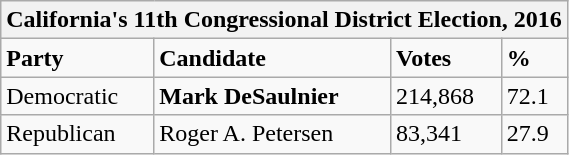<table class="wikitable">
<tr>
<th colspan="4">California's 11th Congressional District Election, 2016</th>
</tr>
<tr>
<td><strong>Party</strong></td>
<td><strong>Candidate</strong></td>
<td><strong>Votes</strong></td>
<td><strong>%</strong></td>
</tr>
<tr>
<td>Democratic</td>
<td><strong>Mark DeSaulnier</strong></td>
<td>214,868</td>
<td>72.1</td>
</tr>
<tr>
<td>Republican</td>
<td>Roger A. Petersen</td>
<td>83,341</td>
<td>27.9</td>
</tr>
</table>
